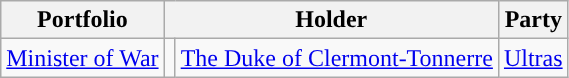<table class="wikitable">
<tr>
<th>Portfolio</th>
<th colspan=2>Holder</th>
<th>Party</th>
</tr>
<tr>
<td><a href='#'>Minister of War</a></td>
<td style="background:"></td>
<td><a href='#'>The Duke of Clermont-Tonnerre</a></td>
<td><a href='#'>Ultras</a></td>
</tr>
</table>
